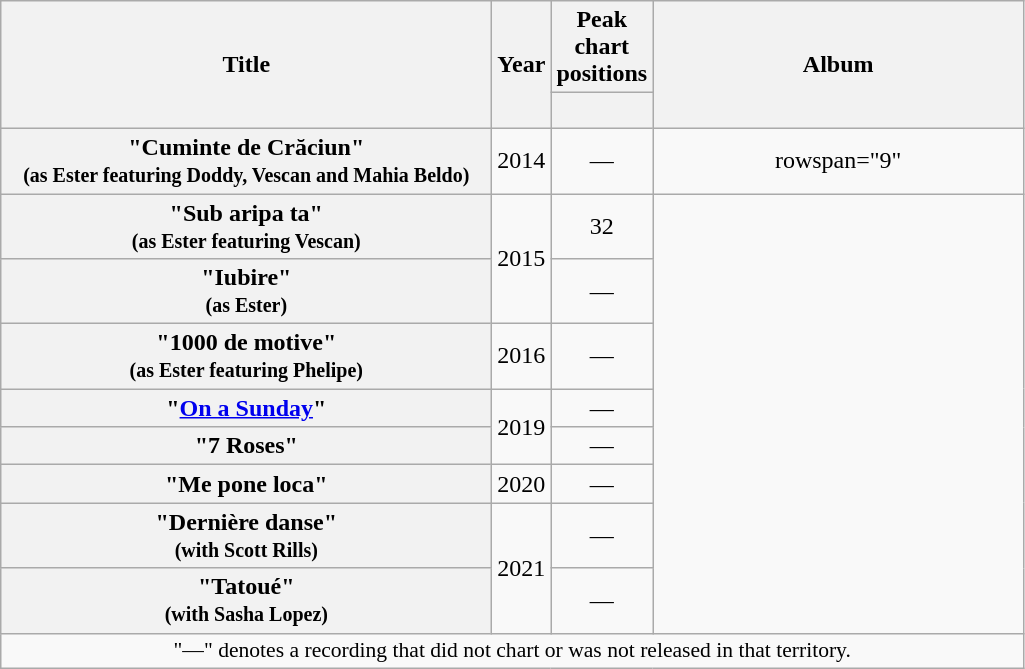<table class="wikitable plainrowheaders" style="text-align:center;">
<tr>
<th scope="col" rowspan="2" style="width:20em;">Title</th>
<th scope="col" rowspan="2" style="width:1em;">Year</th>
<th colspan="1" scope="col">Peak chart positions</th>
<th scope="col" rowspan="2" style="width:15em;">Album</th>
</tr>
<tr>
<th scope="col" style="width:2.5em;font-size:90%;"><a href='#'></a><br></th>
</tr>
<tr>
<th scope="row">"Cuminte de Crăciun"<br><small>(as Ester featuring Doddy, Vescan and Mahia Beldo)</small></th>
<td>2014</td>
<td>—</td>
<td>rowspan="9" </td>
</tr>
<tr>
<th scope="row">"Sub aripa ta"<br><small>(as Ester featuring Vescan)</small></th>
<td rowspan="2">2015</td>
<td>32</td>
</tr>
<tr>
<th scope="row">"Iubire"<br><small>(as Ester)</small></th>
<td>—</td>
</tr>
<tr>
<th scope="row">"1000 de motive"<br><small>(as Ester featuring Phelipe)</small></th>
<td>2016</td>
<td>—</td>
</tr>
<tr>
<th scope="row">"<a href='#'>On a Sunday</a>"</th>
<td rowspan="2">2019</td>
<td>—</td>
</tr>
<tr>
<th scope="row">"7 Roses"</th>
<td>—</td>
</tr>
<tr>
<th scope="row">"Me pone loca"</th>
<td rowspan="1">2020</td>
<td>—</td>
</tr>
<tr>
<th scope="row">"Dernière danse"<br><small>(with Scott Rills)</small></th>
<td rowspan="2">2021</td>
<td>—</td>
</tr>
<tr>
<th scope="row">"Tatoué"<br><small>(with Sasha Lopez)</small></th>
<td>—</td>
</tr>
<tr>
<td colspan="18" style="font-size:90%">"—" denotes a recording that did not chart or was not released in that territory.</td>
</tr>
</table>
